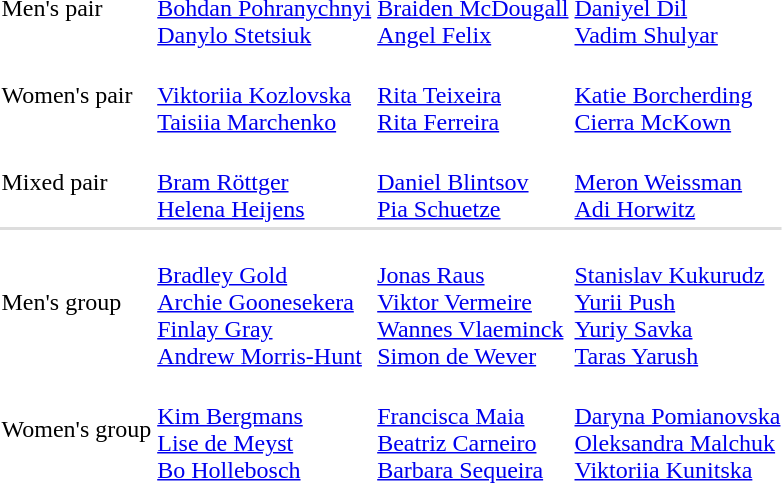<table>
<tr>
<td>Men's pair</td>
<td nowrap><br> <a href='#'>Bohdan Pohranychnyi</a> <br> <a href='#'>Danylo Stetsiuk</a></td>
<td nowrap><br> <a href='#'>Braiden McDougall</a> <br> <a href='#'>Angel Felix</a></td>
<td><br> <a href='#'>Daniyel Dil</a> <br> <a href='#'>Vadim Shulyar</a></td>
</tr>
<tr>
<td>Women's pair</td>
<td><br> <a href='#'>Viktoriia Kozlovska</a> <br> <a href='#'>Taisiia Marchenko</a></td>
<td><br> <a href='#'>Rita Teixeira</a> <br> <a href='#'>Rita Ferreira</a></td>
<td><br> <a href='#'>Katie Borcherding</a> <br> <a href='#'>Cierra McKown</a></td>
</tr>
<tr>
<td>Mixed pair</td>
<td><br> <a href='#'>Bram Röttger</a> <br> <a href='#'>Helena Heijens</a></td>
<td><br> <a href='#'>Daniel Blintsov</a> <br> <a href='#'>Pia Schuetze</a></td>
<td><br> <a href='#'>Meron Weissman</a> <br> <a href='#'>Adi Horwitz</a></td>
</tr>
<tr bgcolor=#DDDDDD>
<td colspan=4></td>
</tr>
<tr>
<td>Men's group</td>
<td><br> <a href='#'>Bradley Gold</a> <br> <a href='#'>Archie Goonesekera</a> <br> <a href='#'>Finlay Gray</a> <br> <a href='#'>Andrew Morris-Hunt</a></td>
<td nowrap><br> <a href='#'>Jonas Raus</a> <br><a href='#'>Viktor Vermeire</a> <br> <a href='#'>Wannes Vlaeminck</a> <br> <a href='#'>Simon de Wever</a></td>
<td><br> <a href='#'>Stanislav Kukurudz</a> <br> <a href='#'>Yurii Push</a> <br> <a href='#'>Yuriy Savka</a> <br> <a href='#'>Taras Yarush</a></td>
</tr>
<tr>
<td nowrap>Women's group</td>
<td><br> <a href='#'>Kim Bergmans</a> <br> <a href='#'>Lise de Meyst</a> <br><a href='#'>Bo Hollebosch</a></td>
<td><br> <a href='#'>Francisca Maia</a> <br> <a href='#'>Beatriz Carneiro</a> <br><a href='#'>Barbara Sequeira</a></td>
<td><br> <a href='#'>Daryna Pomianovska</a> <br> <a href='#'>Oleksandra Malchuk</a> <br> <a href='#'>Viktoriia Kunitska</a></td>
</tr>
</table>
